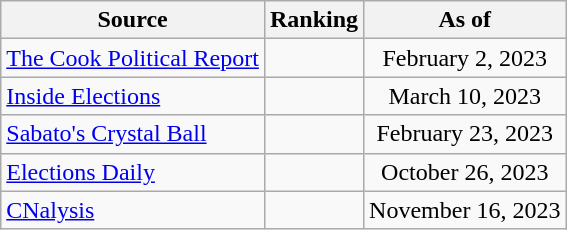<table class="wikitable" style="text-align:center">
<tr>
<th>Source</th>
<th>Ranking</th>
<th>As of</th>
</tr>
<tr>
<td align=left><a href='#'>The Cook Political Report</a></td>
<td></td>
<td>February 2, 2023</td>
</tr>
<tr>
<td align=left><a href='#'>Inside Elections</a></td>
<td></td>
<td>March 10, 2023</td>
</tr>
<tr>
<td align=left><a href='#'>Sabato's Crystal Ball</a></td>
<td></td>
<td>February 23, 2023</td>
</tr>
<tr>
<td align=left><a href='#'>Elections Daily</a></td>
<td></td>
<td>October 26, 2023</td>
</tr>
<tr>
<td align=left><a href='#'>CNalysis</a></td>
<td></td>
<td>November 16, 2023</td>
</tr>
</table>
